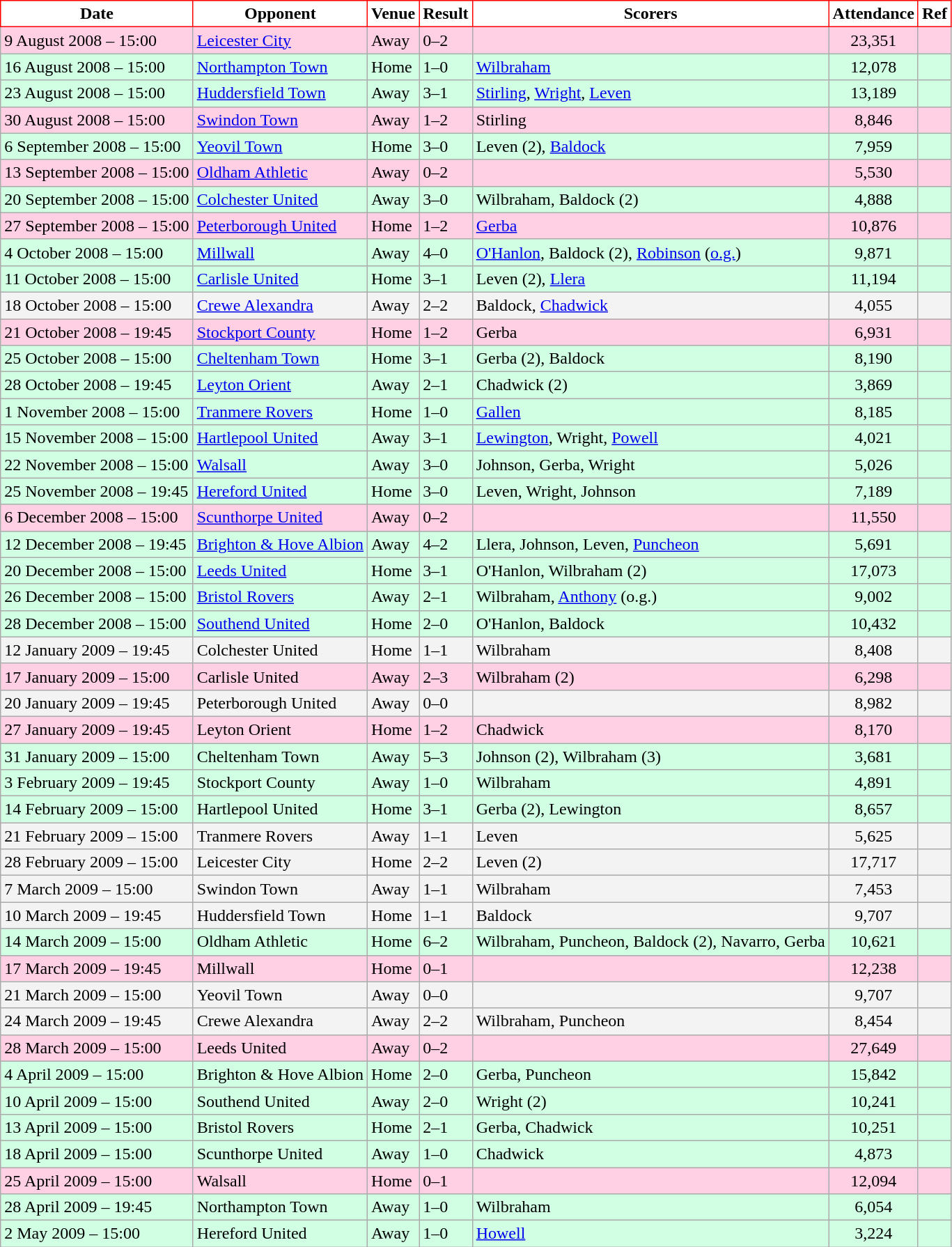<table class="wikitable">
<tr>
<th style="background:#FFFFFF; color:black; border:1px solid red;">Date</th>
<th style="background:#FFFFFF; color:black; border:1px solid red;">Opponent</th>
<th style="background:#FFFFFF; color:black; border:1px solid red;">Venue</th>
<th style="background:#FFFFFF; color:black; border:1px solid red;">Result</th>
<th style="background:#FFFFFF; color:black; border:1px solid red;">Scorers</th>
<th style="background:#FFFFFF; color:black; border:1px solid red;">Attendance</th>
<th style="background:#FFFFFF; color:black; border:1px solid red;">Ref</th>
</tr>
<tr bgcolor = "#ffd0e3">
<td>9 August 2008 – 15:00</td>
<td><a href='#'>Leicester City</a></td>
<td>Away</td>
<td>0–2</td>
<td> </td>
<td align="center">23,351</td>
<td></td>
</tr>
<tr bgcolor = "#d0ffe3">
<td>16 August 2008 – 15:00</td>
<td><a href='#'>Northampton Town</a></td>
<td>Home</td>
<td>1–0</td>
<td><a href='#'>Wilbraham</a></td>
<td align="center">12,078</td>
<td></td>
</tr>
<tr bgcolor = "#d0ffe3">
<td>23 August 2008 – 15:00</td>
<td><a href='#'>Huddersfield Town</a></td>
<td>Away</td>
<td>3–1</td>
<td><a href='#'>Stirling</a>, <a href='#'>Wright</a>, <a href='#'>Leven</a></td>
<td align="center">13,189</td>
<td></td>
</tr>
<tr bgcolor = "#ffd0e3">
<td>30 August 2008 – 15:00</td>
<td><a href='#'>Swindon Town</a></td>
<td>Away</td>
<td>1–2</td>
<td>Stirling</td>
<td align="center">8,846</td>
<td></td>
</tr>
<tr bgcolor = "#d0ffe3">
<td>6 September 2008 – 15:00</td>
<td><a href='#'>Yeovil Town</a></td>
<td>Home</td>
<td>3–0</td>
<td>Leven (2), <a href='#'>Baldock</a></td>
<td align="center">7,959</td>
<td></td>
</tr>
<tr bgcolor = "#ffd0e3">
<td>13 September 2008 – 15:00</td>
<td><a href='#'>Oldham Athletic</a></td>
<td>Away</td>
<td>0–2</td>
<td> </td>
<td align="center">5,530</td>
<td></td>
</tr>
<tr bgcolor = "#d0ffe3">
<td>20 September 2008 – 15:00</td>
<td><a href='#'>Colchester United</a></td>
<td>Away</td>
<td>3–0</td>
<td>Wilbraham, Baldock (2)</td>
<td align="center">4,888</td>
<td></td>
</tr>
<tr bgcolor = "#ffd0e3">
<td>27 September 2008 – 15:00</td>
<td><a href='#'>Peterborough United</a></td>
<td>Home</td>
<td>1–2</td>
<td><a href='#'>Gerba</a></td>
<td align="center">10,876</td>
<td></td>
</tr>
<tr bgcolor = "#d0ffe3">
<td>4 October 2008 – 15:00</td>
<td><a href='#'>Millwall</a></td>
<td>Away</td>
<td>4–0</td>
<td><a href='#'>O'Hanlon</a>, Baldock (2), <a href='#'>Robinson</a> (<a href='#'>o.g.</a>)</td>
<td align="center">9,871</td>
<td></td>
</tr>
<tr bgcolor = "#d0ffe3">
<td>11 October 2008 – 15:00</td>
<td><a href='#'>Carlisle United</a></td>
<td>Home</td>
<td>3–1</td>
<td>Leven (2), <a href='#'>Llera</a></td>
<td align="center">11,194</td>
<td></td>
</tr>
<tr bgcolor = "#f3f3f3">
<td>18 October 2008 – 15:00</td>
<td><a href='#'>Crewe Alexandra</a></td>
<td>Away</td>
<td>2–2</td>
<td>Baldock, <a href='#'>Chadwick</a></td>
<td align="center">4,055</td>
<td></td>
</tr>
<tr bgcolor = "#ffd0e3">
<td>21 October 2008 – 19:45</td>
<td><a href='#'>Stockport County</a></td>
<td>Home</td>
<td>1–2</td>
<td>Gerba</td>
<td align="center">6,931</td>
<td></td>
</tr>
<tr bgcolor = "#d0ffe3">
<td>25 October 2008 – 15:00</td>
<td><a href='#'>Cheltenham Town</a></td>
<td>Home</td>
<td>3–1</td>
<td>Gerba (2), Baldock</td>
<td align="center">8,190</td>
<td></td>
</tr>
<tr bgcolor = "#d0ffe3">
<td>28 October 2008 – 19:45</td>
<td><a href='#'>Leyton Orient</a></td>
<td>Away</td>
<td>2–1</td>
<td>Chadwick (2)</td>
<td align="center">3,869</td>
<td></td>
</tr>
<tr bgcolor = "#d0ffe3">
<td>1 November 2008 – 15:00</td>
<td><a href='#'>Tranmere Rovers</a></td>
<td>Home</td>
<td>1–0</td>
<td><a href='#'>Gallen</a></td>
<td align="center">8,185</td>
<td></td>
</tr>
<tr bgcolor = "#d0ffe3">
<td>15 November 2008 – 15:00</td>
<td><a href='#'>Hartlepool United</a></td>
<td>Away</td>
<td>3–1</td>
<td><a href='#'>Lewington</a>, Wright, <a href='#'>Powell</a></td>
<td align="center">4,021</td>
<td></td>
</tr>
<tr bgcolor = "#d0ffe3">
<td>22 November 2008 – 15:00</td>
<td><a href='#'>Walsall</a></td>
<td>Away</td>
<td>3–0</td>
<td>Johnson, Gerba, Wright</td>
<td align="center">5,026</td>
<td></td>
</tr>
<tr bgcolor = "#d0ffe3">
<td>25 November 2008 – 19:45</td>
<td><a href='#'>Hereford United</a></td>
<td>Home</td>
<td>3–0</td>
<td>Leven, Wright, Johnson</td>
<td align="center">7,189</td>
<td></td>
</tr>
<tr bgcolor = "#ffd0e3">
<td>6 December 2008 – 15:00</td>
<td><a href='#'>Scunthorpe United</a></td>
<td>Away</td>
<td>0–2</td>
<td> </td>
<td align="center">11,550</td>
<td></td>
</tr>
<tr bgcolor = "#d0ffe3">
<td>12 December 2008 – 19:45</td>
<td><a href='#'>Brighton & Hove Albion</a></td>
<td>Away</td>
<td>4–2</td>
<td>Llera, Johnson, Leven, <a href='#'>Puncheon</a></td>
<td align="center">5,691</td>
<td></td>
</tr>
<tr bgcolor = "#d0ffe3">
<td>20 December 2008 – 15:00</td>
<td><a href='#'>Leeds United</a></td>
<td>Home</td>
<td>3–1</td>
<td>O'Hanlon, Wilbraham (2)</td>
<td align="center">17,073</td>
<td></td>
</tr>
<tr bgcolor = "#d0ffe3">
<td>26 December 2008 – 15:00</td>
<td><a href='#'>Bristol Rovers</a></td>
<td>Away</td>
<td>2–1</td>
<td>Wilbraham, <a href='#'>Anthony</a> (o.g.)</td>
<td align="center">9,002</td>
<td></td>
</tr>
<tr bgcolor = "#d0ffe3">
<td>28 December 2008 – 15:00</td>
<td><a href='#'>Southend United</a></td>
<td>Home</td>
<td>2–0</td>
<td>O'Hanlon, Baldock</td>
<td align="center">10,432</td>
<td></td>
</tr>
<tr bgcolor = "#f3f3f3">
<td>12 January 2009 – 19:45</td>
<td>Colchester United</td>
<td>Home</td>
<td>1–1</td>
<td>Wilbraham</td>
<td align="center">8,408</td>
<td></td>
</tr>
<tr bgcolor = "#ffd0e3">
<td>17 January 2009 – 15:00</td>
<td>Carlisle United</td>
<td>Away</td>
<td>2–3</td>
<td>Wilbraham (2)</td>
<td align="center">6,298</td>
<td></td>
</tr>
<tr bgcolor = "#f3f3f3">
<td>20 January 2009 – 19:45</td>
<td>Peterborough United</td>
<td>Away</td>
<td>0–0</td>
<td> </td>
<td align="center">8,982</td>
<td></td>
</tr>
<tr bgcolor = "#ffd0e3">
<td>27 January 2009 – 19:45</td>
<td>Leyton Orient</td>
<td>Home</td>
<td>1–2</td>
<td>Chadwick</td>
<td align="center">8,170</td>
<td></td>
</tr>
<tr bgcolor = "#d0ffe3">
<td>31 January 2009 – 15:00</td>
<td>Cheltenham Town</td>
<td>Away</td>
<td>5–3</td>
<td>Johnson (2), Wilbraham (3)</td>
<td align="center">3,681</td>
<td></td>
</tr>
<tr bgcolor = "#d0ffe3">
<td>3 February 2009 – 19:45</td>
<td>Stockport County</td>
<td>Away</td>
<td>1–0</td>
<td>Wilbraham</td>
<td align="center">4,891</td>
<td></td>
</tr>
<tr bgcolor = "#d0ffe3">
<td>14 February 2009 – 15:00</td>
<td>Hartlepool United</td>
<td>Home</td>
<td>3–1</td>
<td>Gerba (2), Lewington</td>
<td align="center">8,657</td>
<td></td>
</tr>
<tr bgcolor = "#f3f3f3">
<td>21 February 2009 – 15:00</td>
<td>Tranmere Rovers</td>
<td>Away</td>
<td>1–1</td>
<td>Leven</td>
<td align="center">5,625</td>
<td></td>
</tr>
<tr bgcolor = "#f3f3f3">
<td>28 February 2009 – 15:00</td>
<td>Leicester City</td>
<td>Home</td>
<td>2–2</td>
<td>Leven (2)</td>
<td align="center">17,717</td>
<td></td>
</tr>
<tr bgcolor = "#f3f3f3">
<td>7 March 2009 – 15:00</td>
<td>Swindon Town</td>
<td>Away</td>
<td>1–1</td>
<td>Wilbraham</td>
<td align="center">7,453</td>
<td></td>
</tr>
<tr bgcolor = "#f3f3f3">
<td>10 March 2009 – 19:45</td>
<td>Huddersfield Town</td>
<td>Home</td>
<td>1–1</td>
<td>Baldock</td>
<td align="center">9,707</td>
<td></td>
</tr>
<tr bgcolor = "#d0ffe3">
<td>14 March 2009 – 15:00</td>
<td>Oldham Athletic</td>
<td>Home</td>
<td>6–2</td>
<td>Wilbraham, Puncheon, Baldock (2), Navarro, Gerba</td>
<td align="center">10,621</td>
<td></td>
</tr>
<tr bgcolor = "#ffd0e3">
<td>17 March 2009 – 19:45</td>
<td>Millwall</td>
<td>Home</td>
<td>0–1</td>
<td> </td>
<td align="center">12,238</td>
<td></td>
</tr>
<tr bgcolor = "#f3f3f3">
<td>21 March 2009 – 15:00</td>
<td>Yeovil Town</td>
<td>Away</td>
<td>0–0</td>
<td> </td>
<td align="center">9,707</td>
<td></td>
</tr>
<tr bgcolor = "#f3f3f3">
<td>24 March 2009 – 19:45</td>
<td>Crewe Alexandra</td>
<td>Away</td>
<td>2–2</td>
<td>Wilbraham, Puncheon</td>
<td align="center">8,454</td>
<td></td>
</tr>
<tr bgcolor = "#ffd0e3">
<td>28 March 2009 – 15:00</td>
<td>Leeds United</td>
<td>Away</td>
<td>0–2</td>
<td> </td>
<td align="center">27,649</td>
<td></td>
</tr>
<tr bgcolor = "#d0ffe3">
<td>4 April 2009 – 15:00</td>
<td>Brighton & Hove Albion</td>
<td>Home</td>
<td>2–0</td>
<td>Gerba, Puncheon</td>
<td align="center">15,842</td>
<td></td>
</tr>
<tr bgcolor = "#d0ffe3">
<td>10 April 2009 – 15:00</td>
<td>Southend United</td>
<td>Away</td>
<td>2–0</td>
<td>Wright (2)</td>
<td align="center">10,241</td>
<td></td>
</tr>
<tr bgcolor = "#d0ffe3">
<td>13 April 2009 – 15:00</td>
<td>Bristol Rovers</td>
<td>Home</td>
<td>2–1</td>
<td>Gerba, Chadwick</td>
<td align="center">10,251</td>
<td></td>
</tr>
<tr bgcolor = "#d0ffe3">
<td>18 April 2009 – 15:00</td>
<td>Scunthorpe United</td>
<td>Away</td>
<td>1–0</td>
<td>Chadwick</td>
<td align="center">4,873</td>
<td></td>
</tr>
<tr bgcolor = "#ffd0e3">
<td>25 April 2009 – 15:00</td>
<td>Walsall</td>
<td>Home</td>
<td>0–1</td>
<td> </td>
<td align="center">12,094</td>
<td></td>
</tr>
<tr bgcolor = "#d0ffe3">
<td>28 April 2009 – 19:45</td>
<td>Northampton Town</td>
<td>Away</td>
<td>1–0</td>
<td>Wilbraham</td>
<td align="center">6,054</td>
<td></td>
</tr>
<tr bgcolor = "#d0ffe3">
<td>2 May 2009 – 15:00</td>
<td>Hereford United</td>
<td>Away</td>
<td>1–0</td>
<td><a href='#'>Howell</a></td>
<td align="center">3,224</td>
<td></td>
</tr>
</table>
